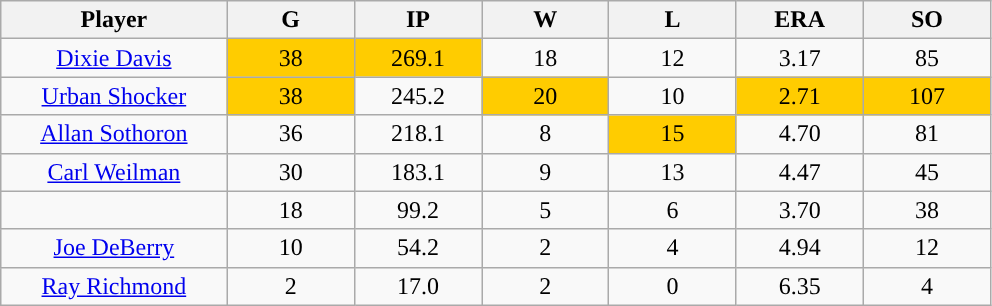<table class="wikitable sortable">
<tr>
<th bgcolor="#DDDDFF" width="16%">Player</th>
<th bgcolor="#DDDDFF" width="9%">G</th>
<th bgcolor="#DDDDFF" width="9%">IP</th>
<th bgcolor="#DDDDFF" width="9%">W</th>
<th bgcolor="#DDDDFF" width="9%">L</th>
<th bgcolor="#DDDDFF" width="9%">ERA</th>
<th bgcolor="#DDDDFF" width="9%">SO</th>
</tr>
<tr align="center">
<td><a href='#'>Dixie Davis</a></td>
<td style="background:#fc0;">38</td>
<td style="background:#fc0;">269.1</td>
<td>18</td>
<td>12</td>
<td>3.17</td>
<td>85</td>
</tr>
<tr align="center">
<td><a href='#'>Urban Shocker</a></td>
<td style="background:#fc0;">38</td>
<td>245.2</td>
<td style="background:#fc0;">20</td>
<td>10</td>
<td style="background:#fc0;">2.71</td>
<td style="background:#fc0;">107</td>
</tr>
<tr align="center">
<td><a href='#'>Allan Sothoron</a></td>
<td>36</td>
<td>218.1</td>
<td>8</td>
<td style="background:#fc0;">15</td>
<td>4.70</td>
<td>81</td>
</tr>
<tr align="center">
<td><a href='#'>Carl Weilman</a></td>
<td>30</td>
<td>183.1</td>
<td>9</td>
<td>13</td>
<td>4.47</td>
<td>45</td>
</tr>
<tr align="center">
<td></td>
<td>18</td>
<td>99.2</td>
<td>5</td>
<td>6</td>
<td>3.70</td>
<td>38</td>
</tr>
<tr align="center">
<td><a href='#'>Joe DeBerry</a></td>
<td>10</td>
<td>54.2</td>
<td>2</td>
<td>4</td>
<td>4.94</td>
<td>12</td>
</tr>
<tr align="center">
<td><a href='#'>Ray Richmond</a></td>
<td>2</td>
<td>17.0</td>
<td>2</td>
<td>0</td>
<td>6.35</td>
<td>4</td>
</tr>
</table>
